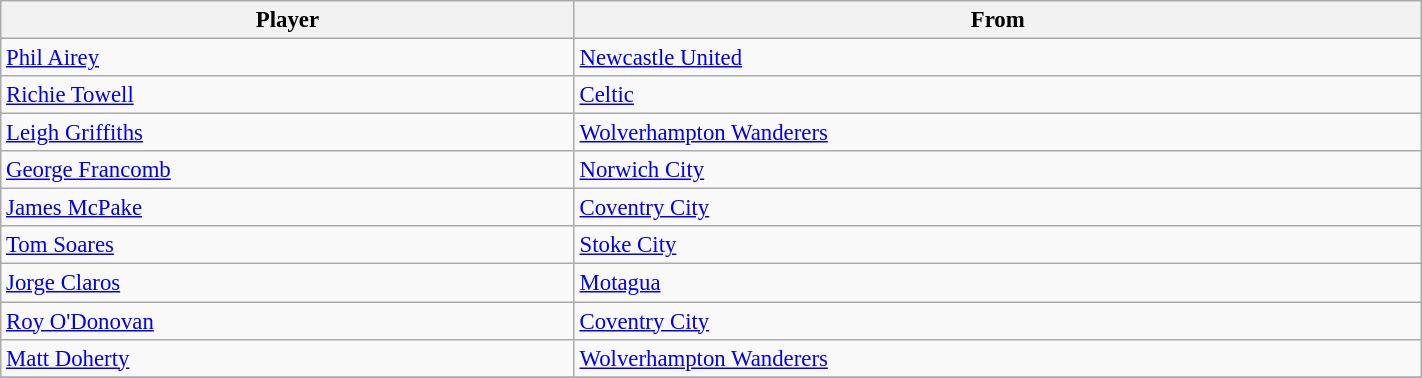<table class="wikitable" style="text-align:center; font-size:95%;width:75%; text-align:left">
<tr>
<th><strong>Player</strong></th>
<th><strong>From</strong></th>
</tr>
<tr>
<td> <a href='#'>Phil Airey</a></td>
<td> <a href='#'>Newcastle United</a></td>
</tr>
<tr>
<td> <a href='#'>Richie Towell</a></td>
<td> <a href='#'>Celtic</a></td>
</tr>
<tr>
<td> <a href='#'>Leigh Griffiths</a></td>
<td> <a href='#'>Wolverhampton Wanderers</a></td>
</tr>
<tr>
<td> <a href='#'>George Francomb</a></td>
<td> <a href='#'>Norwich City</a></td>
</tr>
<tr>
<td> <a href='#'>James McPake</a></td>
<td> <a href='#'>Coventry City</a></td>
</tr>
<tr>
<td> <a href='#'>Tom Soares</a></td>
<td> <a href='#'>Stoke City</a></td>
</tr>
<tr>
<td> <a href='#'>Jorge Claros</a></td>
<td> <a href='#'>Motagua</a></td>
</tr>
<tr>
<td> <a href='#'>Roy O'Donovan</a></td>
<td> <a href='#'>Coventry City</a></td>
</tr>
<tr>
<td> <a href='#'>Matt Doherty</a></td>
<td> <a href='#'>Wolverhampton Wanderers</a></td>
</tr>
<tr>
</tr>
</table>
